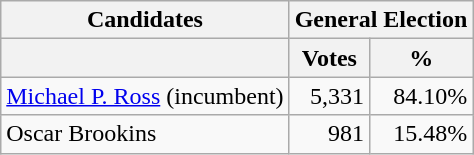<table class=wikitable>
<tr>
<th colspan=1><strong>Candidates</strong></th>
<th colspan=2><strong>General Election</strong></th>
</tr>
<tr>
<th></th>
<th>Votes</th>
<th>%</th>
</tr>
<tr>
<td><a href='#'>Michael P. Ross</a> (incumbent)</td>
<td align="right">5,331</td>
<td align="right">84.10%</td>
</tr>
<tr>
<td>Oscar Brookins</td>
<td align="right">981</td>
<td align="right">15.48%</td>
</tr>
</table>
